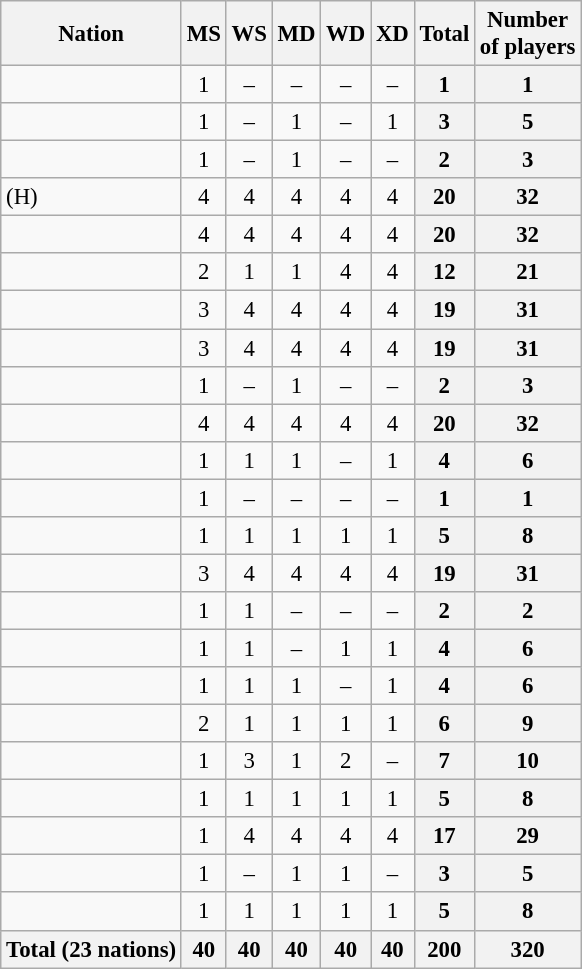<table class="sortable wikitable" style="font-size:95%; text-align:center">
<tr>
<th>Nation</th>
<th>MS</th>
<th>WS</th>
<th>MD</th>
<th>WD</th>
<th>XD</th>
<th>Total</th>
<th>Number<br>of players</th>
</tr>
<tr>
<td align="left"></td>
<td>1</td>
<td>–</td>
<td>–</td>
<td>–</td>
<td>–</td>
<th>1</th>
<th>1</th>
</tr>
<tr>
<td align="left"></td>
<td>1</td>
<td>–</td>
<td>1</td>
<td>–</td>
<td>1</td>
<th>3</th>
<th>5</th>
</tr>
<tr>
<td align="left"></td>
<td>1</td>
<td>–</td>
<td>1</td>
<td>–</td>
<td>–</td>
<th>2</th>
<th>3</th>
</tr>
<tr>
<td align="left"> (H)</td>
<td>4</td>
<td>4</td>
<td>4</td>
<td>4</td>
<td>4</td>
<th>20</th>
<th>32</th>
</tr>
<tr>
<td align="left"></td>
<td>4</td>
<td>4</td>
<td>4</td>
<td>4</td>
<td>4</td>
<th>20</th>
<th>32</th>
</tr>
<tr>
<td align="left"></td>
<td>2</td>
<td>1</td>
<td>1</td>
<td>4</td>
<td>4</td>
<th>12</th>
<th>21</th>
</tr>
<tr>
<td align="left"></td>
<td>3</td>
<td>4</td>
<td>4</td>
<td>4</td>
<td>4</td>
<th>19</th>
<th>31</th>
</tr>
<tr>
<td align="left"></td>
<td>3</td>
<td>4</td>
<td>4</td>
<td>4</td>
<td>4</td>
<th>19</th>
<th>31</th>
</tr>
<tr>
<td align="left"></td>
<td>1</td>
<td>–</td>
<td>1</td>
<td>–</td>
<td>–</td>
<th>2</th>
<th>3</th>
</tr>
<tr>
<td align="left"></td>
<td>4</td>
<td>4</td>
<td>4</td>
<td>4</td>
<td>4</td>
<th>20</th>
<th>32</th>
</tr>
<tr>
<td align="left"></td>
<td>1</td>
<td>1</td>
<td>1</td>
<td>–</td>
<td>1</td>
<th>4</th>
<th>6</th>
</tr>
<tr>
<td align="left"></td>
<td>1</td>
<td>–</td>
<td>–</td>
<td>–</td>
<td>–</td>
<th>1</th>
<th>1</th>
</tr>
<tr>
<td align="left"></td>
<td>1</td>
<td>1</td>
<td>1</td>
<td>1</td>
<td>1</td>
<th>5</th>
<th>8</th>
</tr>
<tr>
<td align="left"></td>
<td>3</td>
<td>4</td>
<td>4</td>
<td>4</td>
<td>4</td>
<th>19</th>
<th>31</th>
</tr>
<tr>
<td align="left"></td>
<td>1</td>
<td>1</td>
<td>–</td>
<td>–</td>
<td>–</td>
<th>2</th>
<th>2</th>
</tr>
<tr>
<td align="left"></td>
<td>1</td>
<td>1</td>
<td>–</td>
<td>1</td>
<td>1</td>
<th>4</th>
<th>6</th>
</tr>
<tr>
<td align="left"></td>
<td>1</td>
<td>1</td>
<td>1</td>
<td>–</td>
<td>1</td>
<th>4</th>
<th>6</th>
</tr>
<tr>
<td align="left"></td>
<td>2</td>
<td>1</td>
<td>1</td>
<td>1</td>
<td>1</td>
<th>6</th>
<th>9</th>
</tr>
<tr>
<td align="left"></td>
<td>1</td>
<td>3</td>
<td>1</td>
<td>2</td>
<td>–</td>
<th>7</th>
<th>10</th>
</tr>
<tr>
<td align="left"></td>
<td>1</td>
<td>1</td>
<td>1</td>
<td>1</td>
<td>1</td>
<th>5</th>
<th>8</th>
</tr>
<tr>
<td align="left"></td>
<td>1</td>
<td>4</td>
<td>4</td>
<td>4</td>
<td>4</td>
<th>17</th>
<th>29</th>
</tr>
<tr>
<td align="left"></td>
<td>1</td>
<td>–</td>
<td>1</td>
<td>1</td>
<td>–</td>
<th>3</th>
<th>5</th>
</tr>
<tr>
<td align="left"></td>
<td>1</td>
<td>1</td>
<td>1</td>
<td>1</td>
<td>1</td>
<th>5</th>
<th>8</th>
</tr>
<tr>
<th align="left">Total (23 nations)</th>
<th>40</th>
<th>40</th>
<th>40</th>
<th>40</th>
<th>40</th>
<th>200</th>
<th>320</th>
</tr>
</table>
